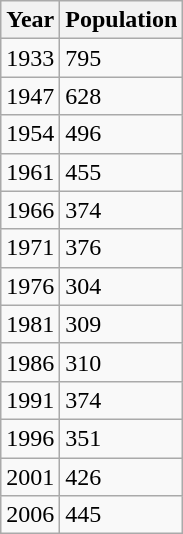<table class="wikitable">
<tr>
<th>Year</th>
<th>Population</th>
</tr>
<tr>
<td>1933</td>
<td>795</td>
</tr>
<tr>
<td>1947</td>
<td>628</td>
</tr>
<tr>
<td>1954</td>
<td>496</td>
</tr>
<tr>
<td>1961</td>
<td>455</td>
</tr>
<tr>
<td>1966</td>
<td>374</td>
</tr>
<tr>
<td>1971</td>
<td>376</td>
</tr>
<tr>
<td>1976</td>
<td>304</td>
</tr>
<tr>
<td>1981</td>
<td>309</td>
</tr>
<tr>
<td>1986</td>
<td>310</td>
</tr>
<tr>
<td>1991</td>
<td>374</td>
</tr>
<tr>
<td>1996</td>
<td>351</td>
</tr>
<tr>
<td>2001</td>
<td>426</td>
</tr>
<tr>
<td>2006</td>
<td>445</td>
</tr>
</table>
